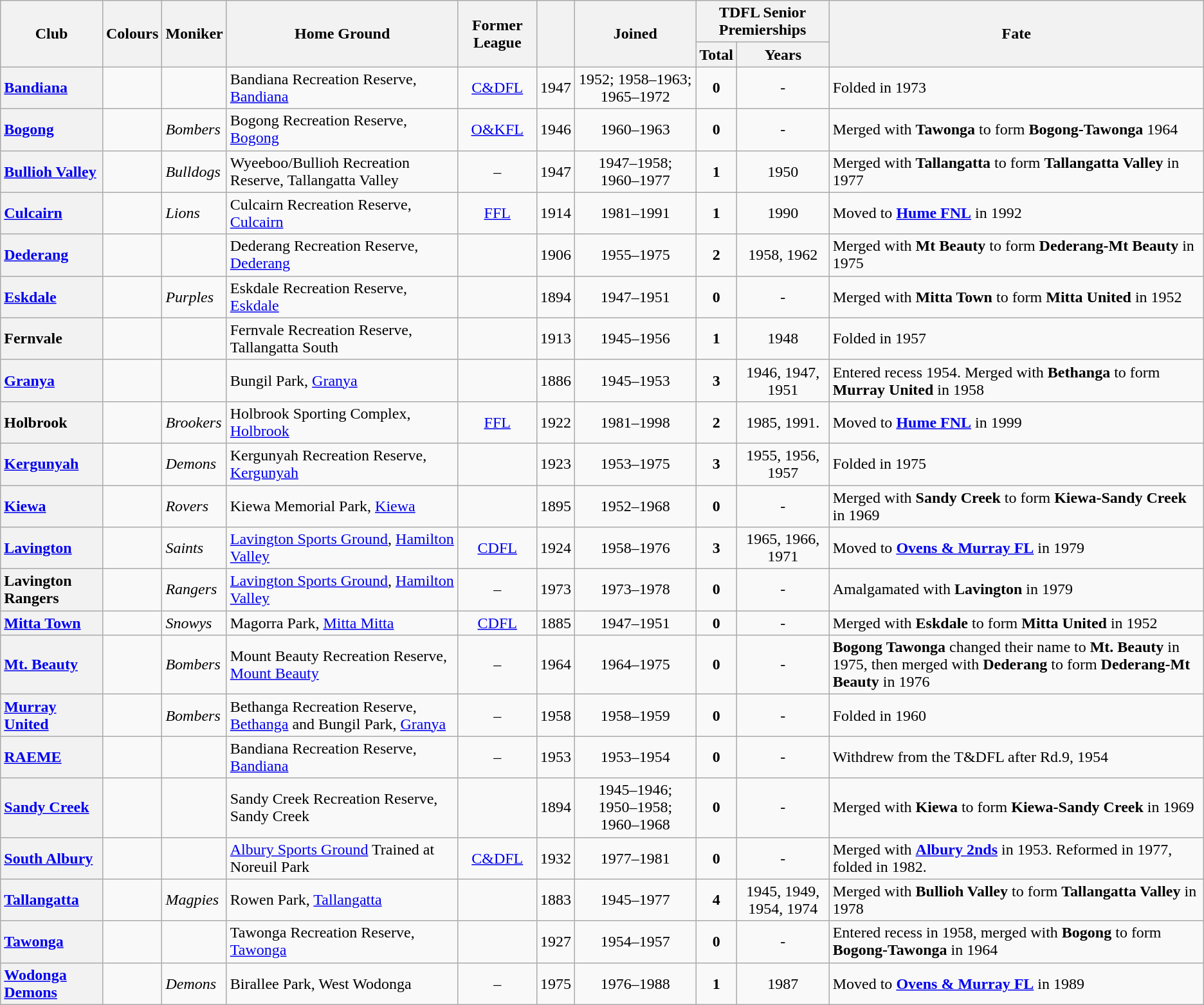<table class="wikitable sortable" style="text-align:left" style="text-align:left; width:100%">
<tr>
<th rowspan="2">Club</th>
<th rowspan="2">Colours</th>
<th rowspan="2">Moniker</th>
<th rowspan="2">Home Ground</th>
<th rowspan="2">Former League</th>
<th rowspan="2"></th>
<th rowspan="2">Joined </th>
<th colspan="2">TDFL Senior Premierships</th>
<th rowspan="2">Fate</th>
</tr>
<tr>
<th>Total</th>
<th>Years </th>
</tr>
<tr>
<th style="text-align:left"><a href='#'>Bandiana</a></th>
<td style="text-align:center;"></td>
<td></td>
<td>Bandiana Recreation Reserve, <a href='#'>Bandiana</a></td>
<td style="text-align:center;"><a href='#'>C&DFL</a></td>
<td style="text-align:center;">1947</td>
<td style="text-align:center;">1952; 1958–1963; 1965–1972</td>
<td style="text-align:center;"><strong>0</strong></td>
<td style="text-align:center;">-</td>
<td>Folded in 1973 </td>
</tr>
<tr>
<th style="text-align:left"><a href='#'>Bogong</a></th>
<td style="text-align:center;"></td>
<td><em>Bombers</em></td>
<td>Bogong Recreation Reserve, <a href='#'>Bogong</a></td>
<td style="text-align:center;"><a href='#'>O&KFL</a></td>
<td style="text-align:center;">1946</td>
<td style="text-align:center;">1960–1963</td>
<td style="text-align:center;"><strong>0</strong></td>
<td style="text-align:center;">-</td>
<td>Merged with <strong>Tawonga</strong> to form <strong>Bogong-Tawonga</strong> 1964 </td>
</tr>
<tr>
<th style="text-align:left"><a href='#'>Bullioh Valley</a></th>
<td style="text-align:center;"></td>
<td><em>Bulldogs</em></td>
<td>Wyeeboo/Bullioh Recreation Reserve, Tallangatta Valley</td>
<td style="text-align:center;">–</td>
<td style="text-align:center;">1947</td>
<td style="text-align:center;">1947–1958; 1960–1977</td>
<td style="text-align:center;"><strong>1</strong></td>
<td style="text-align:center;">1950</td>
<td>Merged with <strong>Tallangatta</strong> to form <strong>Tallangatta Valley</strong> in 1977 </td>
</tr>
<tr>
<th style="text-align:left"><a href='#'>Culcairn</a></th>
<td style="text-align:center;"></td>
<td><em>Lions</em></td>
<td>Culcairn Recreation Reserve, <a href='#'>Culcairn</a></td>
<td style="text-align:center;"><a href='#'>FFL</a></td>
<td style="text-align:center;">1914</td>
<td style="text-align:center;">1981–1991</td>
<td style="text-align:center;"><strong>1</strong></td>
<td style="text-align:center;">1990</td>
<td>Moved to <a href='#'><strong>Hume FNL</strong></a> in 1992 </td>
</tr>
<tr>
<th style="text-align:left"><a href='#'>Dederang</a></th>
<td style="text-align:center;"></td>
<td></td>
<td>Dederang Recreation Reserve, <a href='#'>Dederang</a></td>
<td style="text-align:center;"></td>
<td style="text-align:center;">1906</td>
<td style="text-align:center;">1955–1975</td>
<td style="text-align:center;"><strong>2</strong></td>
<td style="text-align:center;">1958, 1962</td>
<td>Merged with <strong>Mt Beauty</strong> to form <strong>Dederang-Mt Beauty</strong> in 1975 </td>
</tr>
<tr>
<th style="text-align:left"><a href='#'>Eskdale</a>  </th>
<td style="text-align:center;"></td>
<td><em>Purples</em></td>
<td>Eskdale Recreation Reserve, <a href='#'>Eskdale</a></td>
<td style="text-align:center;"></td>
<td style="text-align:center;">1894</td>
<td style="text-align:center;">1947–1951</td>
<td style="text-align:center;"><strong>0</strong></td>
<td style="text-align:center;">-</td>
<td>Merged with <strong>Mitta Town</strong> to form <strong>Mitta United</strong> in 1952 </td>
</tr>
<tr>
<th style="text-align:left">Fernvale</th>
<td style="text-align:center;"></td>
<td></td>
<td>Fernvale Recreation Reserve, Tallangatta South</td>
<td style="text-align:center;"></td>
<td style="text-align:center;">1913</td>
<td style="text-align:center;">1945–1956</td>
<td style="text-align:center;"><strong>1</strong></td>
<td style="text-align:center;">1948</td>
<td>Folded in 1957 </td>
</tr>
<tr>
<th style="text-align:left"><a href='#'>Granya</a></th>
<td style="text-align:center;"></td>
<td></td>
<td>Bungil Park, <a href='#'>Granya</a></td>
<td style="text-align:center;"></td>
<td style="text-align:center;">1886</td>
<td style="text-align:center;">1945–1953</td>
<td style="text-align:center;"><strong>3</strong></td>
<td style="text-align:center;">1946, 1947, 1951</td>
<td>Entered recess 1954. Merged with <strong>Bethanga</strong> to form <strong>Murray United</strong> in 1958</td>
</tr>
<tr>
<th style="text-align:left">Holbrook</th>
<td style="text-align:center;"></td>
<td><em>Brookers</em></td>
<td>Holbrook Sporting Complex, <a href='#'>Holbrook</a></td>
<td style="text-align:center;"><a href='#'>FFL</a></td>
<td style="text-align:center;">1922</td>
<td style="text-align:center;">1981–1998</td>
<td style="text-align:center;"><strong>2</strong></td>
<td style="text-align:center;">1985, 1991.</td>
<td>Moved to <a href='#'><strong>Hume FNL</strong></a> in 1999 </td>
</tr>
<tr>
<th style="text-align:left"><a href='#'>Kergunyah</a></th>
<td style="text-align:center;"></td>
<td><em>Demons</em></td>
<td>Kergunyah Recreation Reserve, <a href='#'>Kergunyah</a></td>
<td style="text-align:center;"></td>
<td style="text-align:center;">1923</td>
<td style="text-align:center;">1953–1975</td>
<td style="text-align:center;"><strong>3</strong></td>
<td style="text-align:center;">1955, 1956, 1957</td>
<td>Folded in 1975 </td>
</tr>
<tr>
<th style="text-align:left"><a href='#'>Kiewa</a></th>
<td style="text-align:center;"></td>
<td><em>Rovers</em></td>
<td>Kiewa Memorial Park, <a href='#'>Kiewa</a></td>
<td style="text-align:center;"></td>
<td style="text-align:center;">1895</td>
<td style="text-align:center;">1952–1968</td>
<td style="text-align:center;"><strong>0</strong></td>
<td style="text-align:center;">-</td>
<td>Merged with <strong>Sandy Creek</strong> to form <strong>Kiewa-Sandy Creek</strong> in 1969 </td>
</tr>
<tr>
<th style="text-align:left"><a href='#'>Lavington</a></th>
<td style="text-align:center;"></td>
<td><em>Saints</em></td>
<td><a href='#'>Lavington Sports Ground</a>, <a href='#'>Hamilton Valley</a></td>
<td style="text-align:center;"><a href='#'>CDFL</a></td>
<td style="text-align:center;">1924</td>
<td style="text-align:center;">1958–1976</td>
<td style="text-align:center;"><strong>3</strong></td>
<td style="text-align:center;">1965, 1966, 1971</td>
<td>Moved to <a href='#'><strong>Ovens & Murray FL</strong></a> in 1979  </td>
</tr>
<tr>
<th style="text-align:left">Lavington  Rangers</th>
<td style="text-align:center;"></td>
<td><em>Rangers</em></td>
<td><a href='#'>Lavington Sports Ground</a>, <a href='#'>Hamilton Valley</a></td>
<td style="text-align:center;">–</td>
<td style="text-align:center;">1973</td>
<td style="text-align:center;">1973–1978</td>
<td style="text-align:center;"><strong>0</strong></td>
<td style="text-align:center;">-</td>
<td>Amalgamated with <strong>Lavington</strong> in 1979 </td>
</tr>
<tr>
<th style="text-align:left"><a href='#'>Mitta Town</a></th>
<td style="text-align:center;"></td>
<td><em>Snowys</em></td>
<td>Magorra Park, <a href='#'>Mitta Mitta</a></td>
<td style="text-align:center;"><a href='#'>CDFL</a></td>
<td style="text-align:center;">1885</td>
<td style="text-align:center;">1947–1951</td>
<td style="text-align:center;"><strong>0</strong></td>
<td style="text-align:center;">-</td>
<td>Merged with <strong>Eskdale</strong> to form <strong>Mitta United</strong> in 1952 </td>
</tr>
<tr>
<th style="text-align:left"><a href='#'>Mt. Beauty</a></th>
<td style="text-align:center;"></td>
<td><em>Bombers</em></td>
<td>Mount Beauty Recreation Reserve, <a href='#'>Mount Beauty</a></td>
<td style="text-align:center;">–</td>
<td style="text-align:center;">1964</td>
<td style="text-align:center;">1964–1975</td>
<td style="text-align:center;"><strong>0</strong></td>
<td style="text-align:center;">-</td>
<td><strong>Bogong Tawonga</strong> changed their name to <strong>Mt. Beauty</strong> in 1975, then merged with <strong>Dederang</strong> to form <strong>Dederang-Mt Beauty</strong> in 1976</td>
</tr>
<tr>
<th style="text-align:left"><a href='#'>Murray United</a></th>
<td style="text-align:center;"></td>
<td><em>Bombers</em></td>
<td>Bethanga Recreation Reserve, <a href='#'>Bethanga</a> and Bungil Park, <a href='#'>Granya</a></td>
<td style="text-align:center;">–</td>
<td style="text-align:center;">1958</td>
<td style="text-align:center;">1958–1959</td>
<td style="text-align:center;"><strong>0</strong></td>
<td style="text-align:center;">-</td>
<td>Folded in 1960 </td>
</tr>
<tr>
<th style="text-align:left"><a href='#'>RAEME</a></th>
<td style="text-align:center;"></td>
<td></td>
<td>Bandiana Recreation Reserve, <a href='#'>Bandiana</a></td>
<td style="text-align:center;">–</td>
<td style="text-align:center;">1953</td>
<td style="text-align:center;">1953–1954</td>
<td style="text-align:center;"><strong>0</strong></td>
<td style="text-align:center;">-</td>
<td>Withdrew from the T&DFL after Rd.9, 1954</td>
</tr>
<tr>
<th style="text-align:left"><a href='#'>Sandy Creek</a></th>
<td style="text-align:center;"></td>
<td></td>
<td>Sandy Creek Recreation Reserve, Sandy Creek</td>
<td style="text-align:center;"></td>
<td style="text-align:center;">1894</td>
<td style="text-align:center;">1945–1946; 1950–1958; 1960–1968</td>
<td style="text-align:center;"><strong>0</strong></td>
<td style="text-align:center;">-</td>
<td>Merged with <strong>Kiewa</strong> to form <strong>Kiewa-Sandy Creek</strong> in 1969 </td>
</tr>
<tr>
<th style="text-align:left"><a href='#'>South Albury</a></th>
<td style="text-align:center;"></td>
<td></td>
<td><a href='#'>Albury Sports Ground</a> Trained at Noreuil Park</td>
<td style="text-align:center;"><a href='#'>C&DFL</a></td>
<td style="text-align:center;">1932</td>
<td style="text-align:center;">1977–1981</td>
<td style="text-align:center;"><strong>0</strong></td>
<td style="text-align:center;">-</td>
<td>Merged with <a href='#'><strong>Albury 2nds</strong></a> in 1953. Reformed in 1977, folded in 1982.</td>
</tr>
<tr>
<th style="text-align:left"><a href='#'>Tallangatta</a></th>
<td style="text-align:center;"></td>
<td><em>Magpies</em></td>
<td>Rowen Park, <a href='#'>Tallangatta</a></td>
<td style="text-align:center;"></td>
<td style="text-align:center;">1883</td>
<td style="text-align:center;">1945–1977</td>
<td style="text-align:center;"><strong>4</strong></td>
<td style="text-align:center;">1945, 1949, 1954, 1974</td>
<td>Merged with <strong>Bullioh Valley</strong> to form <strong>Tallangatta Valley</strong> in 1978 </td>
</tr>
<tr>
<th style="text-align:left"><a href='#'>Tawonga</a></th>
<td style="text-align:center;"></td>
<td></td>
<td>Tawonga Recreation Reserve, <a href='#'>Tawonga</a></td>
<td style="text-align:center;"></td>
<td style="text-align:center;">1927</td>
<td style="text-align:center;">1954–1957</td>
<td style="text-align:center;"><strong>0</strong></td>
<td style="text-align:center;">-</td>
<td>Entered recess in 1958, merged with <strong>Bogong</strong> to form <strong>Bogong-Tawonga</strong> in 1964</td>
</tr>
<tr>
<th style="text-align:left"><a href='#'>Wodonga Demons</a></th>
<td style="text-align:center;"></td>
<td><em>Demons</em></td>
<td>Birallee Park, West Wodonga</td>
<td style="text-align:center;">–</td>
<td style="text-align:center;">1975</td>
<td style="text-align:center;">1976–1988</td>
<td style="text-align:center;"><strong>1</strong></td>
<td style="text-align:center;">1987</td>
<td>Moved to <a href='#'><strong>Ovens & Murray FL</strong></a> in 1989 </td>
</tr>
</table>
